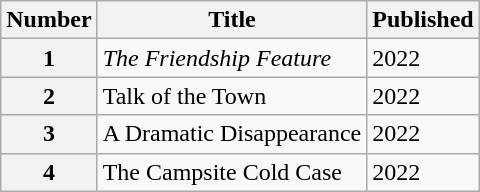<table class="wikitable">
<tr>
<th>Number</th>
<th>Title</th>
<th>Published</th>
</tr>
<tr>
<th>1</th>
<td><em>The Friendship Feature</em></td>
<td>2022</td>
</tr>
<tr>
<th>2</th>
<td>Talk of the Town</td>
<td>2022</td>
</tr>
<tr>
<th>3</th>
<td>A Dramatic Disappearance</td>
<td>2022</td>
</tr>
<tr>
<th>4</th>
<td>The Campsite Cold Case</td>
<td>2022</td>
</tr>
</table>
